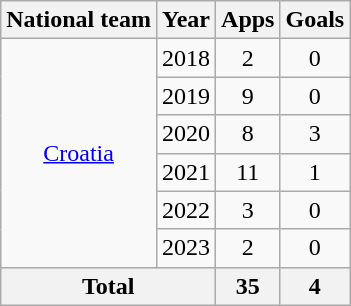<table class=wikitable style="text-align: center">
<tr>
<th>National team</th>
<th>Year</th>
<th>Apps</th>
<th>Goals</th>
</tr>
<tr>
<td rowspan="6"><a href='#'>Croatia</a></td>
<td>2018</td>
<td>2</td>
<td>0</td>
</tr>
<tr>
<td>2019</td>
<td>9</td>
<td>0</td>
</tr>
<tr>
<td>2020</td>
<td>8</td>
<td>3</td>
</tr>
<tr>
<td>2021</td>
<td>11</td>
<td>1</td>
</tr>
<tr>
<td>2022</td>
<td>3</td>
<td>0</td>
</tr>
<tr>
<td>2023</td>
<td>2</td>
<td>0</td>
</tr>
<tr>
<th colspan=2>Total</th>
<th>35</th>
<th>4</th>
</tr>
</table>
